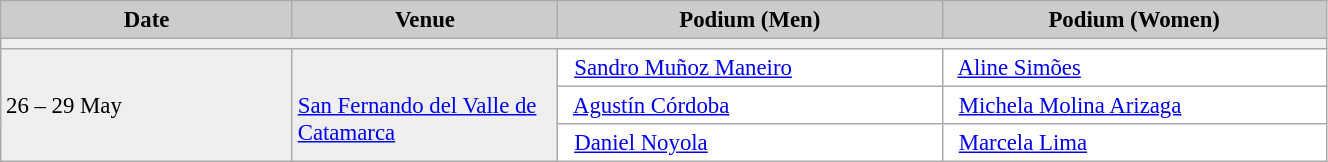<table class="wikitable" width=70% bgcolor="#f7f8ff" cellpadding="3" cellspacing="0" border="1" style="font-size: 95%; border: gray solid 1px; border-collapse: collapse;">
<tr bgcolor="#CCCCCC">
<td align="center"><strong>Date</strong></td>
<td width=20% align="center"><strong>Venue</strong></td>
<td width=29% align="center"><strong>Podium (Men)</strong></td>
<td width=29% align="center"><strong>Podium (Women)</strong></td>
</tr>
<tr bgcolor="#EFEFEF">
<td colspan=4></td>
</tr>
<tr bgcolor="#EFEFEF">
<td rowspan=3>26 – 29 May</td>
<td rowspan=3><br><a href='#'>San Fernando del Valle de Catamarca</a></td>
<td bgcolor="#ffffff">    <a href='#'>Sandro Muñoz Maneiro</a></td>
<td bgcolor="#ffffff">    <a href='#'>Aline Simões</a></td>
</tr>
<tr>
<td bgcolor="#ffffff">    <a href='#'>Agustín Córdoba</a></td>
<td bgcolor="#ffffff">    <a href='#'>Michela Molina Arizaga</a></td>
</tr>
<tr>
<td bgcolor="#ffffff">    <a href='#'>Daniel Noyola</a></td>
<td bgcolor="#ffffff">    <a href='#'>Marcela Lima</a></td>
</tr>
</table>
